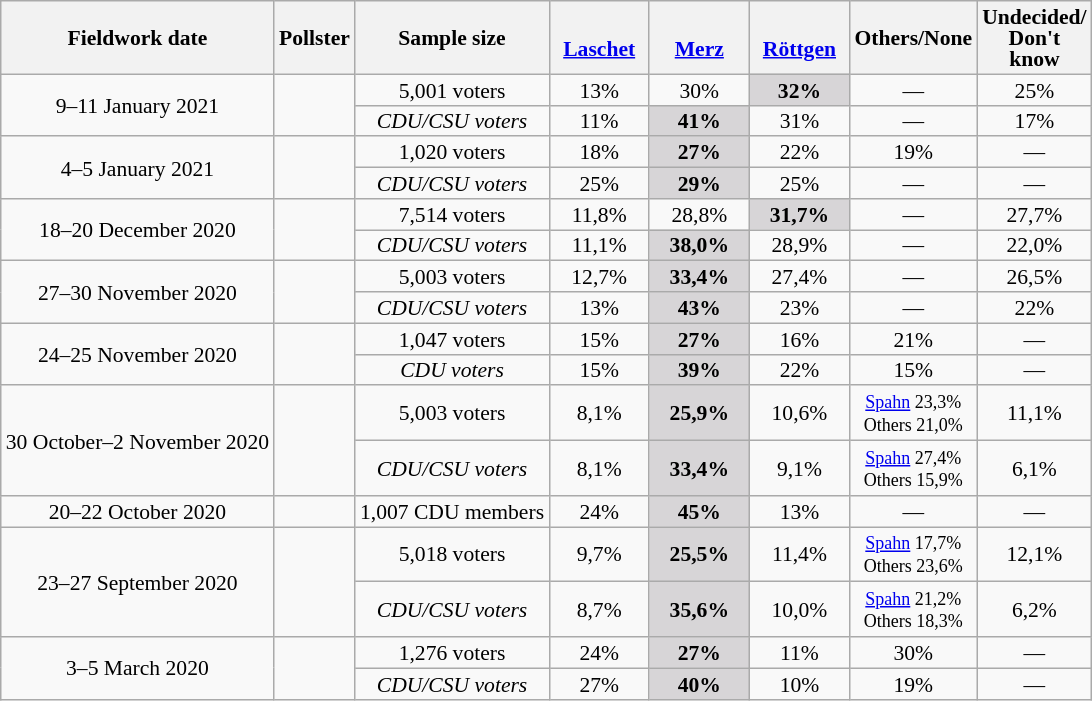<table class="wikitable" style="text-align:center;font-size:90%;line-height:14px">
<tr>
<th>Fieldwork date</th>
<th>Pollster</th>
<th>Sample size</th>
<th style="width:60px"><br><a href='#'>Laschet</a></th>
<th style="width:60px"><br><a href='#'>Merz</a><br></th>
<th style="width:60px"><br><a href='#'>Röttgen</a><br></th>
<th style="width:60px">Others/None</th>
<th style="width:60px">Undecided/<br>Don't  know</th>
</tr>
<tr>
<td rowspan="2">9–11 January 2021</td>
<td rowspan="2"></td>
<td>5,001 voters</td>
<td>13%</td>
<td>30%</td>
<td style="background:#D7D5D7"><strong>32%</strong></td>
<td>—</td>
<td>25%</td>
</tr>
<tr>
<td><em>CDU/CSU voters</em></td>
<td>11%</td>
<td style="background:#D7D5D7"><strong>41%</strong></td>
<td>31%</td>
<td>—</td>
<td>17%</td>
</tr>
<tr>
<td rowspan="2">4–5 January 2021</td>
<td rowspan="2"></td>
<td>1,020 voters</td>
<td>18%</td>
<td style="background:#D7D5D7"><strong>27%</strong></td>
<td>22%</td>
<td>19%</td>
<td>—</td>
</tr>
<tr>
<td><em>CDU/CSU voters</em></td>
<td>25%</td>
<td style="background:#D7D5D7"><strong>29%</strong></td>
<td>25%</td>
<td>—</td>
<td>—</td>
</tr>
<tr>
<td rowspan="2">18–20 December 2020</td>
<td rowspan="2"></td>
<td>7,514 voters</td>
<td>11,8%</td>
<td>28,8%</td>
<td style="background:#D7D5D7"><strong>31,7%</strong></td>
<td>—</td>
<td>27,7%</td>
</tr>
<tr>
<td><em>CDU/CSU voters</em></td>
<td>11,1%</td>
<td style="background:#D7D5D7"><strong>38,0%</strong></td>
<td>28,9%</td>
<td>—</td>
<td>22,0%</td>
</tr>
<tr>
<td rowspan="2">27–30 November 2020</td>
<td rowspan="2"></td>
<td>5,003 voters</td>
<td>12,7%</td>
<td style="background:#D7D5D7"><strong>33,4%</strong></td>
<td>27,4%</td>
<td>—</td>
<td>26,5%</td>
</tr>
<tr>
<td><em>CDU/CSU voters</em></td>
<td>13%</td>
<td style="background:#D7D5D7"><strong>43%</strong></td>
<td>23%</td>
<td>—</td>
<td>22%</td>
</tr>
<tr>
<td rowspan="2">24–25 November 2020</td>
<td rowspan="2"> </td>
<td>1,047 voters</td>
<td>15%</td>
<td style="background:#D7D5D7"><strong>27%</strong></td>
<td>16%</td>
<td>21%</td>
<td>—</td>
</tr>
<tr>
<td><em>CDU voters</em></td>
<td>15%</td>
<td style="background:#D7D5D7"><strong>39%</strong></td>
<td>22%</td>
<td>15%</td>
<td>—</td>
</tr>
<tr>
<td rowspan="2">30 October–2 November 2020</td>
<td rowspan="2"></td>
<td>5,003 voters</td>
<td>8,1%</td>
<td style="background:#D7D5D7"><strong>25,9%</strong></td>
<td>10,6%</td>
<td><small><a href='#'>Spahn</a> 23,3%<br>Others 21,0%</small></td>
<td>11,1%</td>
</tr>
<tr>
<td><em>CDU/CSU voters</em></td>
<td>8,1%</td>
<td style="background:#D7D5D7"><strong>33,4%</strong></td>
<td>9,1%</td>
<td><small><a href='#'>Spahn</a> 27,4%<br>Others 15,9%</small></td>
<td>6,1%</td>
</tr>
<tr>
<td>20–22 October 2020</td>
<td></td>
<td>1,007 CDU members</td>
<td>24%</td>
<td style="background:#D7D5D7"><strong>45%</strong></td>
<td>13%</td>
<td>—</td>
<td>—</td>
</tr>
<tr>
<td rowspan="2">23–27 September 2020</td>
<td rowspan="2"></td>
<td>5,018 voters</td>
<td>9,7%</td>
<td style="background:#D7D5D7"><strong>25,5%</strong></td>
<td>11,4%</td>
<td><small><a href='#'>Spahn</a> 17,7%<br>Others 23,6%</small></td>
<td>12,1%</td>
</tr>
<tr>
<td><em>CDU/CSU voters</em></td>
<td>8,7%</td>
<td style="background:#D7D5D7"><strong>35,6%</strong></td>
<td>10,0%</td>
<td><small><a href='#'>Spahn</a> 21,2%<br>Others 18,3%</small></td>
<td>6,2%</td>
</tr>
<tr>
<td rowspan="2">3–5 March 2020</td>
<td rowspan="2"></td>
<td>1,276 voters</td>
<td>24%</td>
<td style="background:#D7D5D7"><strong>27%</strong></td>
<td>11%</td>
<td>30%</td>
<td>—</td>
</tr>
<tr>
<td><em>CDU/CSU voters</em></td>
<td>27%</td>
<td style="background:#D7D5D7"><strong>40%</strong></td>
<td>10%</td>
<td>19%</td>
<td>—</td>
</tr>
</table>
